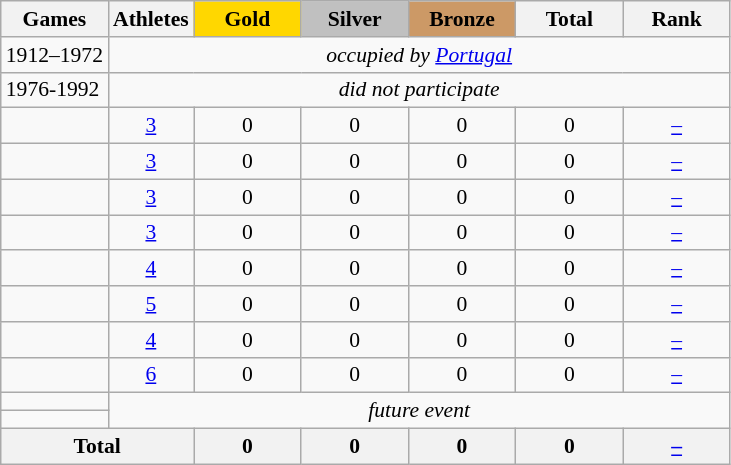<table class="wikitable" style="text-align:center; font-size:90%;">
<tr>
<th>Games</th>
<th>Athletes</th>
<td style="background:gold; width:4.5em; font-weight:bold;">Gold</td>
<td style="background:silver; width:4.5em; font-weight:bold;">Silver</td>
<td style="background:#cc9966; width:4.5em; font-weight:bold;">Bronze</td>
<th style="width:4.5em; font-weight:bold;">Total</th>
<th style="width:4.5em; font-weight:bold;">Rank</th>
</tr>
<tr>
<td align=left>1912–1972</td>
<td colspan=6><em>occupied by  <a href='#'>Portugal</a></em></td>
</tr>
<tr>
<td align=left>1976-1992</td>
<td colspan=6;><em>did not participate</em></td>
</tr>
<tr>
<td align=left></td>
<td><a href='#'>3</a></td>
<td>0</td>
<td>0</td>
<td>0</td>
<td>0</td>
<td><a href='#'>–</a></td>
</tr>
<tr>
<td align=left></td>
<td><a href='#'>3</a></td>
<td>0</td>
<td>0</td>
<td>0</td>
<td>0</td>
<td><a href='#'>–</a></td>
</tr>
<tr>
<td align=left></td>
<td><a href='#'>3</a></td>
<td>0</td>
<td>0</td>
<td>0</td>
<td>0</td>
<td><a href='#'>–</a></td>
</tr>
<tr>
<td align=left></td>
<td><a href='#'>3</a></td>
<td>0</td>
<td>0</td>
<td>0</td>
<td>0</td>
<td><a href='#'>–</a></td>
</tr>
<tr>
<td align=left></td>
<td><a href='#'>4</a></td>
<td>0</td>
<td>0</td>
<td>0</td>
<td>0</td>
<td><a href='#'>–</a></td>
</tr>
<tr>
<td align=left></td>
<td><a href='#'>5</a></td>
<td>0</td>
<td>0</td>
<td>0</td>
<td>0</td>
<td><a href='#'>–</a></td>
</tr>
<tr>
<td align=left></td>
<td><a href='#'>4</a></td>
<td>0</td>
<td>0</td>
<td>0</td>
<td>0</td>
<td><a href='#'>–</a></td>
</tr>
<tr>
<td align=left></td>
<td><a href='#'>6</a></td>
<td>0</td>
<td>0</td>
<td>0</td>
<td>0</td>
<td><a href='#'>–</a></td>
</tr>
<tr>
<td align=left></td>
<td colspan=6; rowspan=2><em>future event</em></td>
</tr>
<tr>
<td align=left></td>
</tr>
<tr>
<th colspan=2>Total</th>
<th>0</th>
<th>0</th>
<th>0</th>
<th>0</th>
<th><a href='#'>–</a></th>
</tr>
</table>
